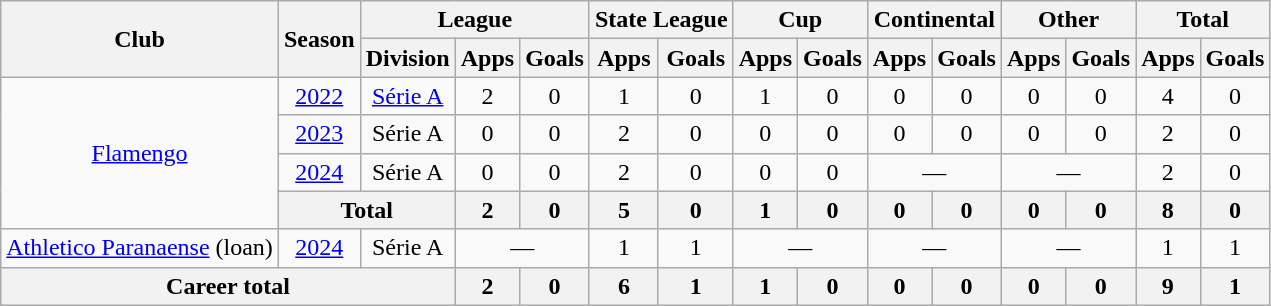<table class="wikitable" style="text-align: center">
<tr>
<th rowspan="2">Club</th>
<th rowspan="2">Season</th>
<th colspan="3">League</th>
<th colspan="2">State League</th>
<th colspan="2">Cup</th>
<th colspan="2">Continental</th>
<th colspan="2">Other</th>
<th colspan="2">Total</th>
</tr>
<tr>
<th>Division</th>
<th>Apps</th>
<th>Goals</th>
<th>Apps</th>
<th>Goals</th>
<th>Apps</th>
<th>Goals</th>
<th>Apps</th>
<th>Goals</th>
<th>Apps</th>
<th>Goals</th>
<th>Apps</th>
<th>Goals</th>
</tr>
<tr>
<td rowspan="4" align="center"><a href='#'>Flamengo</a></td>
<td><a href='#'>2022</a></td>
<td><a href='#'>Série A</a></td>
<td>2</td>
<td>0</td>
<td>1</td>
<td>0</td>
<td>1</td>
<td>0</td>
<td>0</td>
<td>0</td>
<td>0</td>
<td>0</td>
<td>4</td>
<td>0</td>
</tr>
<tr>
<td><a href='#'>2023</a></td>
<td>Série A</td>
<td>0</td>
<td>0</td>
<td>2</td>
<td>0</td>
<td>0</td>
<td>0</td>
<td>0</td>
<td>0</td>
<td>0</td>
<td>0</td>
<td>2</td>
<td>0</td>
</tr>
<tr>
<td><a href='#'>2024</a></td>
<td>Série A</td>
<td>0</td>
<td>0</td>
<td>2</td>
<td>0</td>
<td>0</td>
<td>0</td>
<td colspan="2">—</td>
<td colspan="2">—</td>
<td>2</td>
<td>0</td>
</tr>
<tr>
<th colspan="2">Total</th>
<th>2</th>
<th>0</th>
<th>5</th>
<th>0</th>
<th>1</th>
<th>0</th>
<th>0</th>
<th>0</th>
<th>0</th>
<th>0</th>
<th>8</th>
<th>0</th>
</tr>
<tr>
<td><a href='#'>Athletico Paranaense</a> (loan)</td>
<td><a href='#'>2024</a></td>
<td>Série A</td>
<td colspan="2">—</td>
<td>1</td>
<td>1</td>
<td colspan="2">—</td>
<td colspan="2">—</td>
<td colspan="2">—</td>
<td>1</td>
<td>1</td>
</tr>
<tr>
<th colspan="3">Career total</th>
<th>2</th>
<th>0</th>
<th>6</th>
<th>1</th>
<th>1</th>
<th>0</th>
<th>0</th>
<th>0</th>
<th>0</th>
<th>0</th>
<th>9</th>
<th>1</th>
</tr>
</table>
